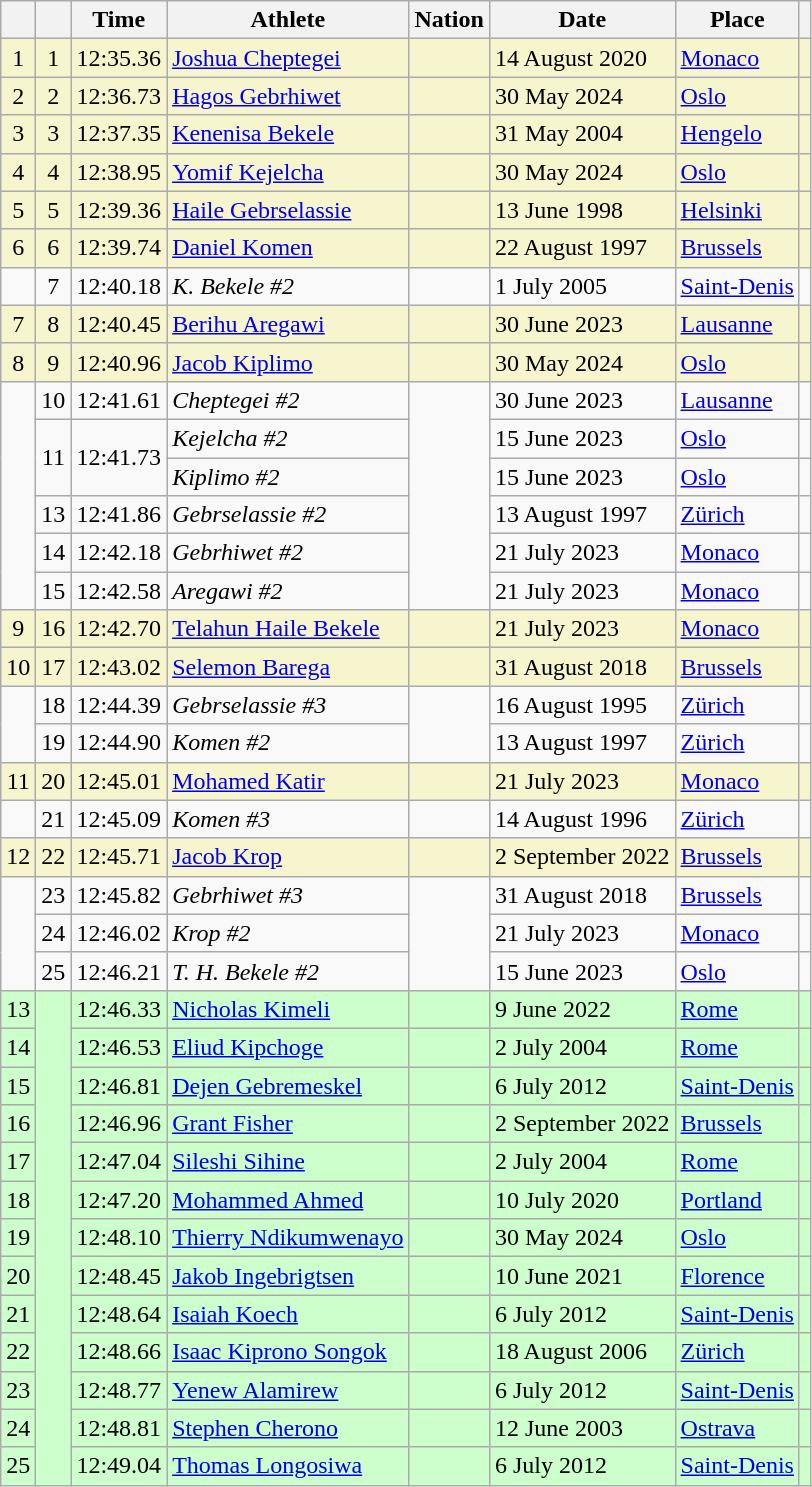<table class="wikitable sortable" style="display: inline-table">
<tr>
<th></th>
<th></th>
<th>Time</th>
<th>Athlete</th>
<th>Nation</th>
<th>Date</th>
<th>Place</th>
<th class="unsortable"></th>
</tr>
<tr bgcolor="#f6F5CE">
<td align=center>1</td>
<td align=center>1</td>
<td>12:35.36</td>
<td><a href='#'>Joshua Cheptegei</a></td>
<td></td>
<td>14 August 2020</td>
<td><a href='#'>Monaco</a></td>
<td></td>
</tr>
<tr bgcolor="#f6F5CE">
<td align=center>2</td>
<td align=center>2</td>
<td>12:36.73</td>
<td><a href='#'>Hagos Gebrhiwet</a></td>
<td></td>
<td>30 May 2024</td>
<td><a href='#'>Oslo</a></td>
<td></td>
</tr>
<tr bgcolor="#f6F5CE">
<td align=center>3</td>
<td align=center>3</td>
<td>12:37.35</td>
<td><a href='#'>Kenenisa Bekele</a></td>
<td></td>
<td>31 May 2004</td>
<td><a href='#'>Hengelo</a></td>
<td></td>
</tr>
<tr bgcolor="#f6F5CE">
<td align=center>4</td>
<td align=center>4</td>
<td>12:38.95</td>
<td><a href='#'>Yomif Kejelcha</a></td>
<td></td>
<td>30 May 2024</td>
<td><a href='#'>Oslo</a></td>
<td></td>
</tr>
<tr bgcolor="#f6F5CE">
<td align=center>5</td>
<td align=center>5</td>
<td>12:39.36</td>
<td><a href='#'>Haile Gebrselassie</a></td>
<td></td>
<td>13 June 1998</td>
<td><a href='#'>Helsinki</a></td>
<td></td>
</tr>
<tr bgcolor="#f6F5CE">
<td align=center>6</td>
<td align=center>6</td>
<td>12:39.74</td>
<td><a href='#'>Daniel Komen</a></td>
<td></td>
<td>22 August 1997</td>
<td><a href='#'>Brussels</a></td>
<td></td>
</tr>
<tr>
<td></td>
<td align=center>7</td>
<td>12:40.18</td>
<td><em>K. Bekele #2</em></td>
<td></td>
<td>1 July 2005</td>
<td><a href='#'>Saint-Denis</a></td>
<td></td>
</tr>
<tr bgcolor="#f6F5CE">
<td align=center>7</td>
<td align=center>8</td>
<td>12:40.45</td>
<td><a href='#'>Berihu Aregawi</a></td>
<td></td>
<td>30 June 2023</td>
<td><a href='#'>Lausanne</a></td>
<td></td>
</tr>
<tr bgcolor="#f6F5CE">
<td align=center>8</td>
<td align=center>9</td>
<td>12:40.96</td>
<td><a href='#'>Jacob Kiplimo</a></td>
<td></td>
<td>30 May 2024</td>
<td><a href='#'>Oslo</a></td>
<td></td>
</tr>
<tr>
<td rowspan=6></td>
<td align=center>10</td>
<td>12:41.61</td>
<td><em>Cheptegei #2</em></td>
<td rowspan=6></td>
<td>30 June 2023</td>
<td><a href='#'>Lausanne</a></td>
<td></td>
</tr>
<tr>
<td rowspan=2 align="center">11</td>
<td rowspan=2>12:41.73</td>
<td><em>Kejelcha #2</em></td>
<td>15 June 2023</td>
<td><a href='#'>Oslo</a></td>
<td></td>
</tr>
<tr>
<td><em>Kiplimo #2</em></td>
<td>15 June 2023</td>
<td><a href='#'>Oslo</a></td>
<td></td>
</tr>
<tr>
<td align="center">13</td>
<td>12:41.86</td>
<td><em>Gebrselassie #2</em></td>
<td>13 August 1997</td>
<td><a href='#'>Zürich</a></td>
<td></td>
</tr>
<tr>
<td align="center">14</td>
<td>12:42.18</td>
<td><em>Gebrhiwet #2</em></td>
<td>21 July 2023</td>
<td><a href='#'>Monaco</a></td>
<td></td>
</tr>
<tr>
<td align="center">15</td>
<td>12:42.58</td>
<td><em>Aregawi #2</em></td>
<td>21 July 2023</td>
<td><a href='#'>Monaco</a></td>
<td></td>
</tr>
<tr bgcolor="#f6F5CE">
<td align=center>9</td>
<td align=center>16</td>
<td align=center>12:42.70</td>
<td><a href='#'>Telahun Haile Bekele</a></td>
<td></td>
<td>21 July 2023</td>
<td><a href='#'>Monaco</a></td>
<td></td>
</tr>
<tr bgcolor="#f6F5CE">
<td align="center">10</td>
<td align="center">17</td>
<td>12:43.02</td>
<td><a href='#'>Selemon Barega</a></td>
<td></td>
<td>31 August 2018</td>
<td><a href='#'>Brussels</a></td>
<td></td>
</tr>
<tr>
<td rowspan="2"></td>
<td align="center">18</td>
<td>12:44.39</td>
<td><em>Gebrselassie #3</em></td>
<td rowspan="2"></td>
<td>16 August 1995</td>
<td><a href='#'>Zürich</a></td>
<td></td>
</tr>
<tr>
<td align="center">19</td>
<td>12:44.90</td>
<td><em>Komen #2</em></td>
<td>13 August 1997</td>
<td><a href='#'>Zürich</a></td>
<td></td>
</tr>
<tr bgcolor="#f6F5CE">
<td align="center">11</td>
<td align="center">20</td>
<td>12:45.01</td>
<td><a href='#'>Mohamed Katir</a></td>
<td></td>
<td>21 July 2023</td>
<td><a href='#'>Monaco</a></td>
<td></td>
</tr>
<tr>
<td></td>
<td align="center">21</td>
<td>12:45.09</td>
<td><em>Komen #3</em></td>
<td></td>
<td>14 August 1996</td>
<td><a href='#'>Zürich</a></td>
<td></td>
</tr>
<tr bgcolor="#f6F5CE">
<td align="center">12</td>
<td align="center">22</td>
<td>12:45.71</td>
<td><a href='#'>Jacob Krop</a></td>
<td></td>
<td>2 September 2022</td>
<td><a href='#'>Brussels</a></td>
<td></td>
</tr>
<tr>
<td rowspan=3></td>
<td align="center">23</td>
<td>12:45.82</td>
<td><em>Gebrhiwet #3</em></td>
<td rowspan=3></td>
<td>31 August 2018</td>
<td><a href='#'>Brussels</a></td>
<td></td>
</tr>
<tr>
<td align=center>24</td>
<td>12:46.02</td>
<td><em>Krop #2</em></td>
<td>21 July 2023</td>
<td><a href='#'>Monaco</a></td>
<td></td>
</tr>
<tr>
<td align=center>25</td>
<td>12:46.21</td>
<td><em>T. H. Bekele #2</em></td>
<td>15 June 2023</td>
<td><a href='#'>Oslo</a></td>
<td></td>
</tr>
<tr bgcolor="#CCFFCC">
<td align="center">13</td>
<td rowspan="13" align="center"></td>
<td>12:46.33</td>
<td><a href='#'>Nicholas Kimeli</a></td>
<td></td>
<td>9 June 2022</td>
<td><a href='#'>Rome</a></td>
<td></td>
</tr>
<tr bgcolor="#CCFFCC">
<td align="center">14</td>
<td>12:46.53</td>
<td><a href='#'>Eliud Kipchoge</a></td>
<td></td>
<td>2 July 2004</td>
<td><a href='#'>Rome</a></td>
<td></td>
</tr>
<tr bgcolor="#CCFFCC">
<td align="center">15</td>
<td>12:46.81</td>
<td><a href='#'>Dejen Gebremeskel</a></td>
<td></td>
<td>6 July 2012</td>
<td><a href='#'>Saint-Denis</a></td>
<td></td>
</tr>
<tr bgcolor="#CCFFCC">
<td align="center">16</td>
<td>12:46.96</td>
<td><a href='#'>Grant Fisher</a></td>
<td></td>
<td>2 September 2022</td>
<td><a href='#'>Brussels</a></td>
<td></td>
</tr>
<tr bgcolor="#CCFFCC">
<td align="center">17</td>
<td>12:47.04</td>
<td><a href='#'>Sileshi Sihine</a></td>
<td></td>
<td>2 July 2004</td>
<td><a href='#'>Rome</a></td>
<td></td>
</tr>
<tr bgcolor="#CCFFCC">
<td align="center">18</td>
<td>12:47.20</td>
<td><a href='#'>Mohammed Ahmed</a></td>
<td></td>
<td>10 July 2020</td>
<td><a href='#'>Portland</a></td>
<td></td>
</tr>
<tr bgcolor="#CCFFCC">
<td align="center">19</td>
<td>12:48.10</td>
<td><a href='#'>Thierry Ndikumwenayo</a></td>
<td></td>
<td>30 May 2024</td>
<td><a href='#'>Oslo</a></td>
<td></td>
</tr>
<tr bgcolor="#CCFFCC">
<td align="center">20</td>
<td>12:48.45</td>
<td><a href='#'>Jakob Ingebrigtsen</a></td>
<td></td>
<td>10 June 2021</td>
<td><a href='#'>Florence</a></td>
<td></td>
</tr>
<tr bgcolor="#CCFFCC">
<td align="center">21</td>
<td>12:48.64</td>
<td><a href='#'>Isaiah Koech</a></td>
<td></td>
<td>6 July 2012</td>
<td><a href='#'>Saint-Denis</a></td>
<td></td>
</tr>
<tr bgcolor="#CCFFCC">
<td align="center">22</td>
<td>12:48.66</td>
<td><a href='#'>Isaac Kiprono Songok</a></td>
<td></td>
<td>18 August 2006</td>
<td><a href='#'>Zürich</a></td>
<td></td>
</tr>
<tr bgcolor="#CCFFCC">
<td align="center">23</td>
<td>12:48.77</td>
<td><a href='#'>Yenew Alamirew</a></td>
<td></td>
<td>6 July 2012</td>
<td><a href='#'>Saint-Denis</a></td>
<td></td>
</tr>
<tr bgcolor="#CCFFCC">
<td align="center">24</td>
<td>12:48.81</td>
<td><a href='#'>Stephen Cherono</a></td>
<td></td>
<td>12 June 2003</td>
<td><a href='#'>Ostrava</a></td>
<td></td>
</tr>
<tr bgcolor="#CCFFCC">
<td align="center">25</td>
<td>12:49.04</td>
<td><a href='#'>Thomas Longosiwa</a></td>
<td></td>
<td>6 July 2012</td>
<td><a href='#'>Saint-Denis</a></td>
<td></td>
</tr>
</table>
